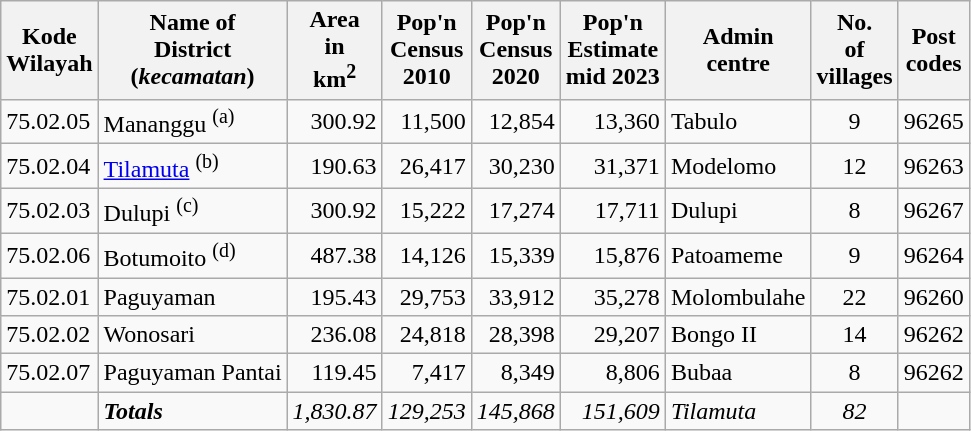<table class="sortable wikitable">
<tr>
<th>Kode <br>Wilayah</th>
<th>Name of<br>District<br>(<em>kecamatan</em>)</th>
<th>Area <br>in <br>km<sup>2</sup></th>
<th>Pop'n<br>Census<br>2010</th>
<th>Pop'n<br>Census<br>2020</th>
<th>Pop'n<br>Estimate<br>mid 2023</th>
<th>Admin<br>centre</th>
<th>No.<br>of<br>villages</th>
<th>Post<br>codes</th>
</tr>
<tr>
<td>75.02.05</td>
<td>Mananggu <sup>(a)</sup></td>
<td align="right">300.92</td>
<td align="right">11,500</td>
<td align="right">12,854</td>
<td align="right">13,360</td>
<td>Tabulo</td>
<td align="center">9</td>
<td>96265</td>
</tr>
<tr>
<td>75.02.04</td>
<td><a href='#'>Tilamuta</a> <sup>(b)</sup></td>
<td align="right">190.63</td>
<td align="right">26,417</td>
<td align="right">30,230</td>
<td align="right">31,371</td>
<td>Modelomo</td>
<td align="center">12</td>
<td>96263</td>
</tr>
<tr>
<td>75.02.03</td>
<td>Dulupi <sup>(c)</sup></td>
<td align="right">300.92</td>
<td align="right">15,222</td>
<td align="right">17,274</td>
<td align="right">17,711</td>
<td>Dulupi</td>
<td align="center">8</td>
<td>96267</td>
</tr>
<tr>
<td>75.02.06</td>
<td>Botumoito <sup>(d)</sup></td>
<td align="right">487.38</td>
<td align="right">14,126</td>
<td align="right">15,339</td>
<td align="right">15,876</td>
<td>Patoameme</td>
<td align="center">9</td>
<td>96264</td>
</tr>
<tr>
<td>75.02.01</td>
<td>Paguyaman</td>
<td align="right">195.43</td>
<td align="right">29,753</td>
<td align="right">33,912</td>
<td align="right">35,278</td>
<td>Molombulahe</td>
<td align="center">22</td>
<td>96260</td>
</tr>
<tr>
<td>75.02.02</td>
<td>Wonosari</td>
<td align="right">236.08</td>
<td align="right">24,818</td>
<td align="right">28,398</td>
<td align="right">29,207</td>
<td>Bongo II</td>
<td align="center">14</td>
<td>96262</td>
</tr>
<tr>
<td>75.02.07</td>
<td>Paguyaman Pantai</td>
<td align="right">119.45</td>
<td align="right">7,417</td>
<td align="right">8,349</td>
<td align="right">8,806</td>
<td>Bubaa</td>
<td align="center">8</td>
<td>96262</td>
</tr>
<tr>
<td></td>
<td><strong><em>Totals</em></strong></td>
<td align="right"><em>1,830.87</em></td>
<td align="right"><em>129,253</em></td>
<td align="right"><em>145,868</em></td>
<td align="right"><em>151,609</em></td>
<td><em>Tilamuta</em></td>
<td align="center"><em>82</em></td>
<td></td>
</tr>
</table>
